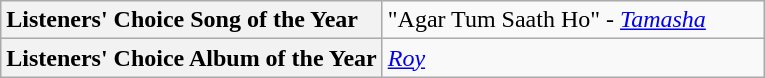<table class="wikitable">
<tr>
<th style="text-align: left; width:50%;">Listeners' Choice Song of the Year</th>
<td>"Agar Tum Saath Ho" - <em><a href='#'>Tamasha</a></em></td>
</tr>
<tr>
<th style="text-align: left;">Listeners' Choice Album of the Year</th>
<td><em><a href='#'>Roy</a></em></td>
</tr>
</table>
